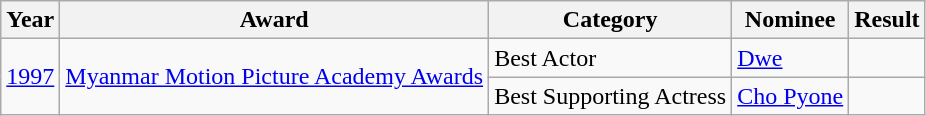<table class="wikitable">
<tr>
<th>Year</th>
<th>Award</th>
<th>Category</th>
<th>Nominee</th>
<th>Result</th>
</tr>
<tr>
<td scope="row" rowspan="2"><a href='#'>1997</a></td>
<td scope="row" rowspan="2"><a href='#'>Myanmar Motion Picture Academy Awards</a></td>
<td>Best Actor</td>
<td><a href='#'>Dwe</a></td>
<td></td>
</tr>
<tr>
<td>Best Supporting Actress</td>
<td><a href='#'>Cho Pyone</a></td>
<td></td>
</tr>
</table>
